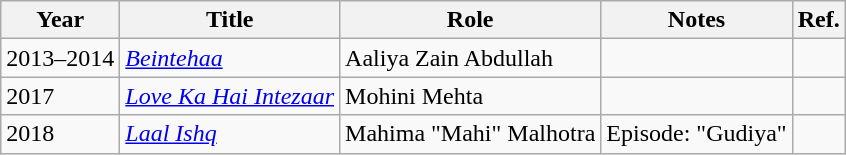<table class="wikitable">
<tr>
<th>Year</th>
<th>Title</th>
<th>Role</th>
<th>Notes</th>
<th>Ref.</th>
</tr>
<tr>
<td>2013–2014</td>
<td><em><a href='#'>Beintehaa</a></em></td>
<td>Aaliya Zain Abdullah</td>
<td></td>
<td></td>
</tr>
<tr>
<td>2017</td>
<td><em><a href='#'>Love Ka Hai Intezaar</a></em></td>
<td>Mohini Mehta</td>
<td></td>
<td></td>
</tr>
<tr>
<td>2018</td>
<td><em><a href='#'>Laal Ishq</a></em></td>
<td>Mahima "Mahi" Malhotra</td>
<td>Episode: "Gudiya"</td>
<td></td>
</tr>
</table>
